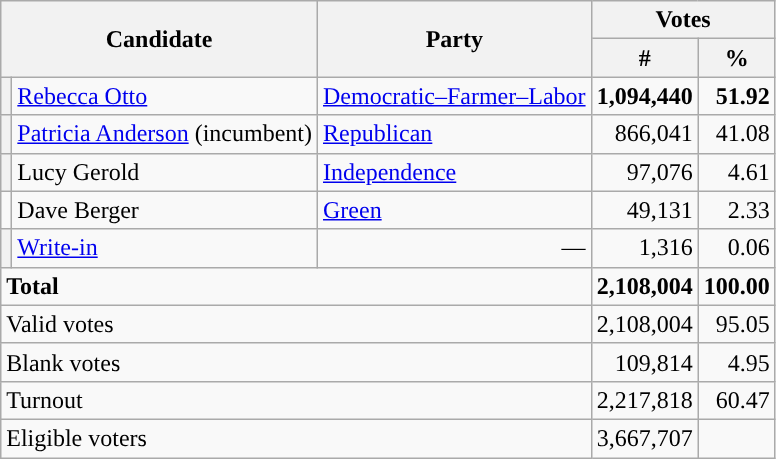<table class="wikitable">
<tr>
<th rowspan="2" colspan="2">Candidate</th>
<th rowspan="2">Party</th>
<th colspan="2">Votes</th>
</tr>
<tr>
<th>#</th>
<th>%</th>
</tr>
<tr>
<th style="background-color:"></th>
<td><a href='#'>Rebecca Otto</a></td>
<td><a href='#'>Democratic–Farmer–Labor</a></td>
<td align="right"><strong>1,094,440</strong></td>
<td align="right"><strong>51.92</strong></td>
</tr>
<tr>
<th style="background-color:"></th>
<td><a href='#'>Patricia Anderson</a> (incumbent)</td>
<td><a href='#'>Republican</a></td>
<td align="right">866,041</td>
<td align="right">41.08</td>
</tr>
<tr>
<th style="background-color:"></th>
<td>Lucy Gerold</td>
<td><a href='#'>Independence</a></td>
<td align="right">97,076</td>
<td align="right">4.61</td>
</tr>
<tr>
<td ! style="background-color:"></td>
<td>Dave Berger</td>
<td><a href='#'>Green</a></td>
<td align="right">49,131</td>
<td align="right">2.33</td>
</tr>
<tr>
<th style="background-color:"></th>
<td><a href='#'>Write-in</a></td>
<td align="right">—</td>
<td align="right">1,316</td>
<td align="right">0.06</td>
</tr>
<tr>
<td colspan="3" align="left"><strong>Total</strong></td>
<td align="right"><strong>2,108,004</strong></td>
<td align="right"><strong>100.00</strong></td>
</tr>
<tr>
<td colspan="3" align="left">Valid votes</td>
<td align="right">2,108,004</td>
<td align="right">95.05</td>
</tr>
<tr>
<td colspan="3" align="left">Blank votes</td>
<td align="right">109,814</td>
<td align="right">4.95</td>
</tr>
<tr>
<td colspan="3" align="left">Turnout</td>
<td align="right">2,217,818</td>
<td align="right">60.47</td>
</tr>
<tr>
<td colspan="3" align="left">Eligible voters</td>
<td align="right">3,667,707</td>
<td align="right"></td>
</tr>
</table>
